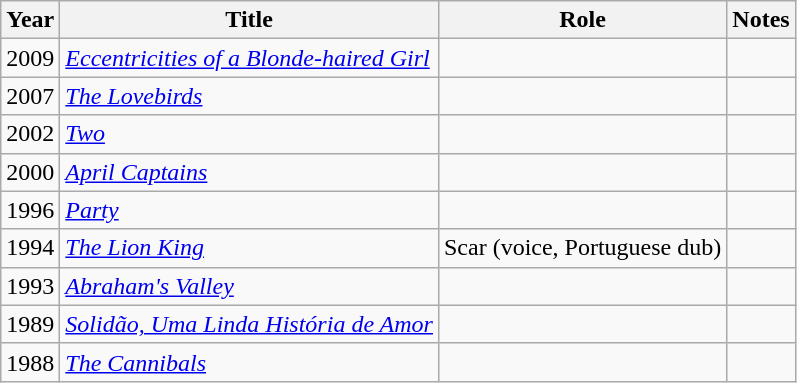<table class="wikitable sortable">
<tr>
<th>Year</th>
<th>Title</th>
<th>Role</th>
<th class="unsortable">Notes</th>
</tr>
<tr>
<td>2009</td>
<td><em><a href='#'>Eccentricities of a Blonde-haired Girl</a></em></td>
<td></td>
<td></td>
</tr>
<tr>
<td>2007</td>
<td><em><a href='#'>The Lovebirds</a></em></td>
<td></td>
<td></td>
</tr>
<tr>
<td>2002</td>
<td><em><a href='#'>Two</a></em></td>
<td></td>
<td></td>
</tr>
<tr>
<td>2000</td>
<td><em><a href='#'>April Captains</a></em></td>
<td></td>
<td></td>
</tr>
<tr>
<td>1996</td>
<td><em><a href='#'>Party</a></em></td>
<td></td>
</tr>
<tr>
<td>1994</td>
<td><em><a href='#'>The Lion King</a></em></td>
<td>Scar (voice, Portuguese dub)</td>
<td></td>
</tr>
<tr>
<td>1993</td>
<td><em><a href='#'>Abraham's Valley</a></em></td>
<td></td>
<td></td>
</tr>
<tr>
<td>1989</td>
<td><em><a href='#'>Solidão, Uma Linda História de Amor</a></em></td>
<td></td>
<td></td>
</tr>
<tr>
<td>1988</td>
<td><em><a href='#'>The Cannibals</a></em></td>
<td></td>
<td></td>
</tr>
</table>
